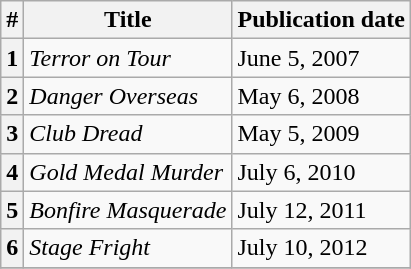<table class="wikitable">
<tr>
<th>#</th>
<th>Title</th>
<th>Publication date</th>
</tr>
<tr>
<th>1</th>
<td><em>Terror on Tour</em></td>
<td>June 5, 2007</td>
</tr>
<tr>
<th>2</th>
<td><em>Danger Overseas</em></td>
<td>May 6, 2008</td>
</tr>
<tr>
<th>3</th>
<td><em>Club Dread</em></td>
<td>May 5, 2009</td>
</tr>
<tr>
<th>4</th>
<td><em>Gold Medal Murder</em></td>
<td>July 6, 2010</td>
</tr>
<tr>
<th>5</th>
<td><em>Bonfire Masquerade</em></td>
<td>July 12, 2011</td>
</tr>
<tr>
<th>6</th>
<td><em>Stage Fright</em></td>
<td>July 10, 2012</td>
</tr>
<tr>
</tr>
</table>
